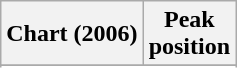<table class="wikitable sortable plainrowheaders" style="text-align:center">
<tr>
<th scope="col">Chart (2006)</th>
<th scope="col">Peak<br> position</th>
</tr>
<tr>
</tr>
<tr>
</tr>
<tr>
</tr>
</table>
